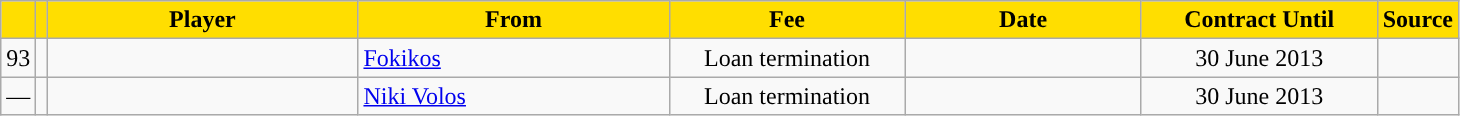<table class="wikitable sortable">
<tr>
<th style="background:#FFDE00"></th>
<th style="background:#FFDE00"></th>
<th width=200 style="background:#FFDE00">Player</th>
<th width=200 style="background:#FFDE00">From</th>
<th width=150 style="background:#FFDE00">Fee</th>
<th width=150 style="background:#FFDE00">Date</th>
<th width=150 style="background:#FFDE00">Contract Until</th>
<th style="background:#FFDE00">Source</th>
</tr>
<tr>
<td align=center>93</td>
<td align=center></td>
<td></td>
<td> <a href='#'>Fokikos</a></td>
<td align=center>Loan termination</td>
<td align=center></td>
<td align=center>30 June 2013</td>
<td align=center></td>
</tr>
<tr>
<td align=center>—</td>
<td align=center></td>
<td></td>
<td> <a href='#'>Niki Volos</a></td>
<td align=center>Loan termination</td>
<td align=center></td>
<td align=center>30 June 2013</td>
<td align=center></td>
</tr>
</table>
